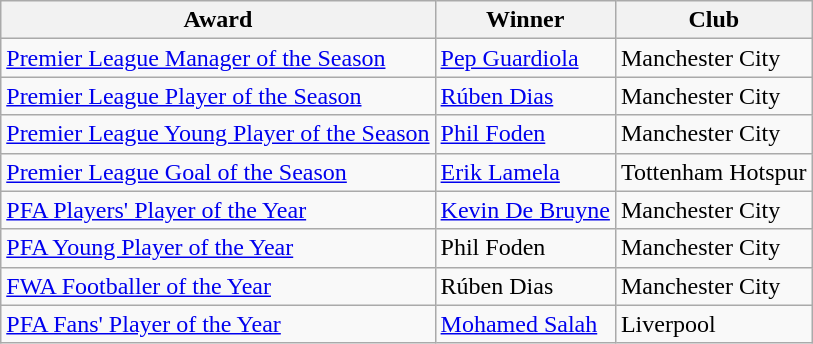<table class="wikitable">
<tr>
<th>Award</th>
<th>Winner</th>
<th>Club</th>
</tr>
<tr>
<td><a href='#'>Premier League Manager of the Season</a></td>
<td> <a href='#'>Pep Guardiola</a></td>
<td>Manchester City</td>
</tr>
<tr>
<td><a href='#'>Premier League Player of the Season</a></td>
<td> <a href='#'>Rúben Dias</a></td>
<td>Manchester City</td>
</tr>
<tr>
<td><a href='#'>Premier League Young Player of the Season</a></td>
<td> <a href='#'>Phil Foden</a></td>
<td>Manchester City</td>
</tr>
<tr>
<td><a href='#'>Premier League Goal of the Season</a></td>
<td> <a href='#'>Erik Lamela</a></td>
<td>Tottenham Hotspur</td>
</tr>
<tr>
<td><a href='#'>PFA Players' Player of the Year</a></td>
<td> <a href='#'>Kevin De Bruyne</a></td>
<td>Manchester City</td>
</tr>
<tr>
<td><a href='#'>PFA Young Player of the Year</a></td>
<td> Phil Foden</td>
<td>Manchester City</td>
</tr>
<tr>
<td><a href='#'>FWA Footballer of the Year</a></td>
<td> Rúben Dias</td>
<td>Manchester City</td>
</tr>
<tr>
<td><a href='#'>PFA Fans' Player of the Year</a></td>
<td> <a href='#'>Mohamed Salah</a></td>
<td>Liverpool</td>
</tr>
</table>
